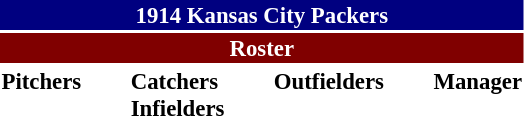<table class="toccolours" style="font-size: 95%;">
<tr>
<th colspan="10" style="background-color: navy; color: white; text-align: center;">1914 Kansas City Packers</th>
</tr>
<tr>
<td colspan="10" style="background-color: maroon; color: white; text-align: center;"><strong>Roster</strong></td>
</tr>
<tr>
<td valign="top"><strong>Pitchers</strong><br>







</td>
<td width="25px"></td>
<td valign="top"><strong>Catchers</strong><br>


<strong>Infielders</strong>






</td>
<td width="25px"></td>
<td valign="top"><strong>Outfielders</strong><br>



</td>
<td width="25px"></td>
<td valign="top"><strong>Manager</strong><br></td>
</tr>
</table>
